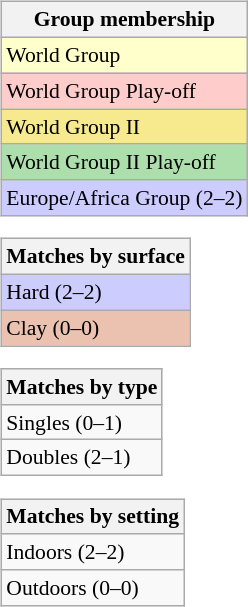<table>
<tr valign=top>
<td><br><table class="wikitable" style="font-size:90%">
<tr>
<th>Group membership</th>
</tr>
<tr style="background:#ffffcc;">
<td>World Group</td>
</tr>
<tr style="background:#ffcccc;">
<td>World Group Play-off</td>
</tr>
<tr style="background:#F7E98E;">
<td>World Group II</td>
</tr>
<tr style="background:#ADDFAD;">
<td>World Group II Play-off</td>
</tr>
<tr style="background:#CCCCFF;">
<td>Europe/Africa Group (2–2)</td>
</tr>
</table>
<table class="wikitable" style="font-size:90%">
<tr>
<th>Matches by surface</th>
</tr>
<tr style="background:#ccf;">
<td>Hard (2–2)</td>
</tr>
<tr style="background:#ebc2af;">
<td>Clay (0–0)</td>
</tr>
</table>
<table class="wikitable" style="font-size:90%">
<tr>
<th>Matches by type</th>
</tr>
<tr>
<td>Singles (0–1)</td>
</tr>
<tr>
<td>Doubles (2–1)</td>
</tr>
</table>
<table class="wikitable" style="font-size:90%">
<tr>
<th>Matches by setting</th>
</tr>
<tr>
<td>Indoors (2–2)</td>
</tr>
<tr>
<td>Outdoors (0–0)</td>
</tr>
</table>
</td>
</tr>
</table>
